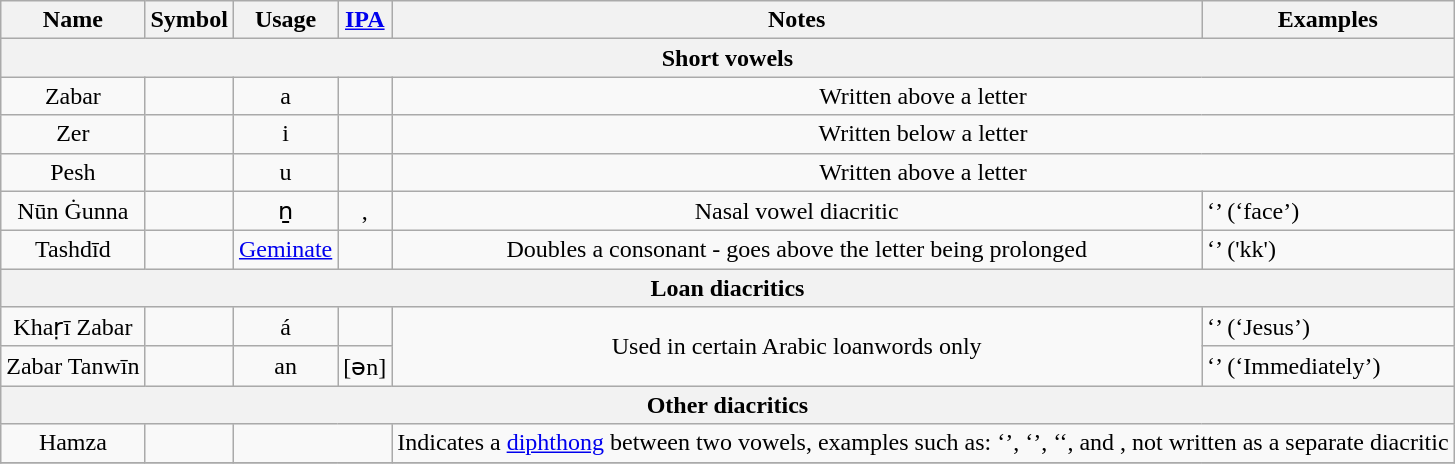<table class="wikitable">
<tr>
<th>Name</th>
<th>Symbol</th>
<th>Usage</th>
<th><a href='#'>IPA</a></th>
<th>Notes</th>
<th>Examples</th>
</tr>
<tr>
<th colspan="6">Short vowels</th>
</tr>
<tr>
<td align="center">Zabar</td>
<td align="center"></td>
<td align="center">a</td>
<td align="center"></td>
<td align="center" colspan="2">Written above a letter</td>
</tr>
<tr>
<td align="center">Zer</td>
<td align="center"></td>
<td align="center">i</td>
<td align="center"></td>
<td align="center" colspan="2">Written below a letter</td>
</tr>
<tr>
<td align="center">Pesh</td>
<td align="center"></td>
<td align="center">u</td>
<td align="center"></td>
<td align="center" colspan="2">Written above a letter</td>
</tr>
<tr>
<td align="center">Nūn Ġunna</td>
<td align="center"></td>
<td align="center">ṉ</td>
<td align="center">, </td>
<td align="center">Nasal vowel diacritic</td>
<td>‘’ (‘face’)</td>
</tr>
<tr>
<td align="center">Tashdīd</td>
<td align="center"></td>
<td align="center"><a href='#'>Geminate</a></td>
<td align="center"></td>
<td align="center">Doubles a consonant - goes above the letter being prolonged</td>
<td>‘’ ('kk')</td>
</tr>
<tr>
<th colspan="6">Loan diacritics</th>
</tr>
<tr>
<td align="center">Khaṛī Zabar</td>
<td align="center"></td>
<td align="center">á</td>
<td align="center"></td>
<td rowspan="2" align="center">Used in certain Arabic loanwords only</td>
<td>‘’ (‘Jesus’)</td>
</tr>
<tr>
<td align="center">Zabar Tanwīn</td>
<td align="center"></td>
<td align="center">an</td>
<td align="center">[ən]</td>
<td>‘’ (‘Immediately’)</td>
</tr>
<tr>
<th colspan="6">Other diacritics</th>
</tr>
<tr>
<td align="center">Hamza</td>
<td align="center"></td>
<td colspan="2" align="center"></td>
<td colspan="2" align="center">Indicates a <a href='#'>diphthong</a> between two vowels, examples such as: ‘’, ‘’, ‘‘, and  , not written as a separate diacritic</td>
</tr>
<tr>
</tr>
</table>
